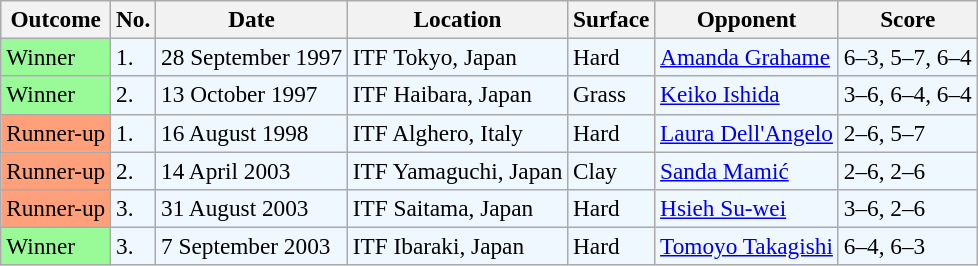<table class="sortable wikitable" style=font-size:97%>
<tr>
<th>Outcome</th>
<th>No.</th>
<th>Date</th>
<th>Location</th>
<th>Surface</th>
<th>Opponent</th>
<th>Score</th>
</tr>
<tr style="background:#f0f8ff;">
<td bgcolor="98FB98">Winner</td>
<td>1.</td>
<td>28 September 1997</td>
<td>ITF Tokyo, Japan</td>
<td>Hard</td>
<td> <a href='#'>Amanda Grahame</a></td>
<td>6–3, 5–7, 6–4</td>
</tr>
<tr bgcolor="#f0f8ff">
<td bgcolor="98FB98">Winner</td>
<td>2.</td>
<td>13 October 1997</td>
<td>ITF Haibara, Japan</td>
<td>Grass</td>
<td> <a href='#'>Keiko Ishida</a></td>
<td>3–6, 6–4, 6–4</td>
</tr>
<tr bgcolor="#f0f8ff">
<td style="background:#ffa07a;">Runner-up</td>
<td>1.</td>
<td>16 August 1998</td>
<td>ITF Alghero, Italy</td>
<td>Hard</td>
<td> <a href='#'>Laura Dell'Angelo</a></td>
<td>2–6, 5–7</td>
</tr>
<tr bgcolor="#f0f8ff">
<td style="background:#ffa07a;">Runner-up</td>
<td>2.</td>
<td>14 April 2003</td>
<td>ITF Yamaguchi, Japan</td>
<td>Clay</td>
<td> <a href='#'>Sanda Mamić</a></td>
<td>2–6, 2–6</td>
</tr>
<tr bgcolor="#f0f8ff">
<td style="background:#ffa07a;">Runner-up</td>
<td>3.</td>
<td>31 August 2003</td>
<td>ITF Saitama, Japan</td>
<td>Hard</td>
<td> <a href='#'>Hsieh Su-wei</a></td>
<td>3–6, 2–6</td>
</tr>
<tr bgcolor="#f0f8ff">
<td bgcolor="98FB98">Winner</td>
<td>3.</td>
<td>7 September 2003</td>
<td>ITF Ibaraki, Japan</td>
<td>Hard</td>
<td> <a href='#'>Tomoyo Takagishi</a></td>
<td>6–4, 6–3</td>
</tr>
</table>
